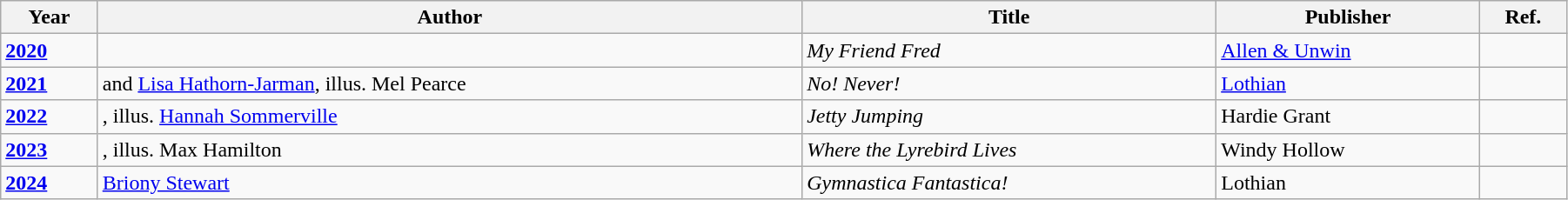<table class="wikitable sortable mw-collapsible" width="95%">
<tr>
<th>Year</th>
<th>Author</th>
<th>Title</th>
<th>Publisher</th>
<th>Ref.</th>
</tr>
<tr>
<td><strong><a href='#'>2020</a></strong></td>
<td></td>
<td><em>My Friend Fred</em></td>
<td><a href='#'>Allen & Unwin</a></td>
<td></td>
</tr>
<tr>
<td><strong><a href='#'>2021</a></strong></td>
<td> and <a href='#'>Lisa Hathorn-Jarman</a>, illus. Mel Pearce</td>
<td><em>No! Never!</em></td>
<td><a href='#'>Lothian</a></td>
<td><strong></strong></td>
</tr>
<tr>
<td><strong><a href='#'>2022</a></strong></td>
<td>, illus. <a href='#'>Hannah Sommerville</a></td>
<td><em>Jetty Jumping</em></td>
<td>Hardie Grant</td>
<td><strong></strong></td>
</tr>
<tr>
<td><strong><a href='#'>2023</a></strong></td>
<td>, illus. Max Hamilton</td>
<td><em>Where the Lyrebird Lives</em></td>
<td>Windy Hollow</td>
<td></td>
</tr>
<tr>
<td><strong><a href='#'>2024</a></strong></td>
<td><a href='#'>Briony Stewart</a></td>
<td><em>Gymnastica Fantastica!</em></td>
<td>Lothian</td>
<td></td>
</tr>
</table>
